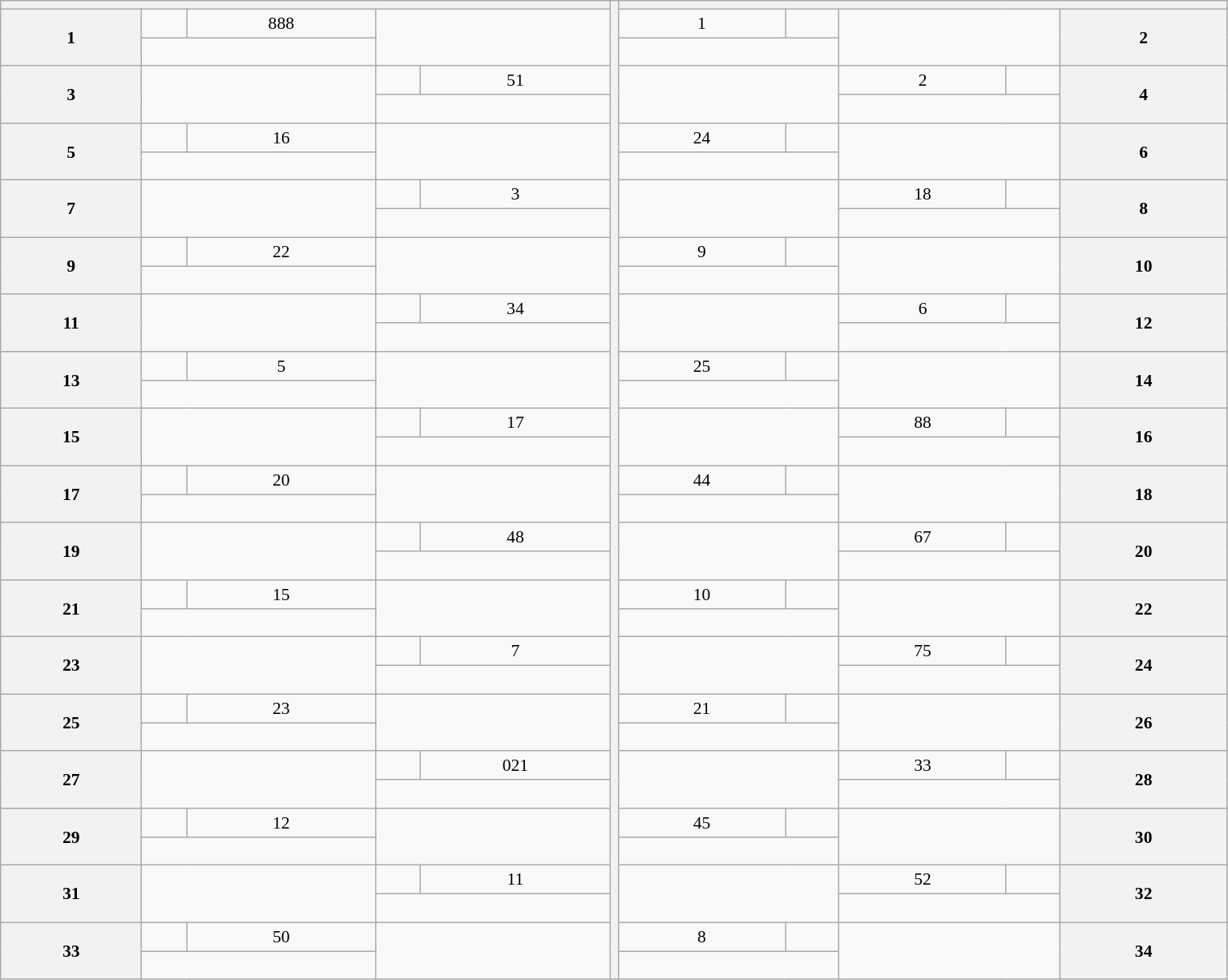<table class="wikitable" style="font-size: 90%;">
<tr>
<th colspan="6" width="500px"></th>
<th rowspan="35"></th>
<th colspan="6" width="500px"></th>
</tr>
<tr>
<th rowspan="2">1</th>
<td align="left"><br></td>
<td align="center">888</td>
<td colspan=3 rowspan=2></td>
<td align="center">1</td>
<td align="left"><br></td>
<td colspan=3 rowspan=2></td>
<th rowspan="2">2</th>
</tr>
<tr>
<td colspan=2 align="center"><br></td>
<td colspan=2 align="center"><br></td>
</tr>
<tr>
<th rowspan="2">3</th>
<td colspan=3 rowspan=2></td>
<td align="left"><br></td>
<td align="center">51</td>
<td colspan=3 rowspan=2></td>
<td align="center">2</td>
<td align="left"><br></td>
<th rowspan="2">4</th>
</tr>
<tr>
<td colspan=2 align="center"><br></td>
<td colspan=2 align="center"><br></td>
</tr>
<tr>
<th rowspan="2">5</th>
<td align="left"><br></td>
<td align="center">16</td>
<td colspan=3 rowspan=2></td>
<td align="center">24</td>
<td align="left"><br></td>
<td colspan=3 rowspan=2></td>
<th rowspan="2">6</th>
</tr>
<tr>
<td colspan=2 align="center"><br></td>
<td colspan=2 align="center"><br></td>
</tr>
<tr>
<th rowspan="2">7</th>
<td colspan=3 rowspan=2></td>
<td align="left"><br></td>
<td align="center">3</td>
<td colspan=3 rowspan=2></td>
<td align="center">18</td>
<td align="left"><br></td>
<th rowspan="2">8</th>
</tr>
<tr>
<td colspan=2 align="center"><br></td>
<td colspan=2 align="center"><br></td>
</tr>
<tr>
<th rowspan="2">9</th>
<td align="left"><br></td>
<td align="center">22</td>
<td colspan=3 rowspan=2></td>
<td align="center">9</td>
<td align="left"><br></td>
<td colspan=3 rowspan=2></td>
<th rowspan="2">10</th>
</tr>
<tr>
<td colspan=2 align="center"><br></td>
<td colspan=2 align="center"><br></td>
</tr>
<tr>
<th rowspan="2">11</th>
<td colspan=3 rowspan=2></td>
<td align="left"><br></td>
<td align="center">34</td>
<td colspan=3 rowspan=2></td>
<td align="center">6</td>
<td align="left"><br></td>
<th rowspan="2">12</th>
</tr>
<tr>
<td colspan=2 align="center"><br></td>
<td colspan=2 align="center"><br></td>
</tr>
<tr>
<th rowspan="2">13</th>
<td align="left"><br></td>
<td align="center">5</td>
<td colspan=3 rowspan=2></td>
<td align="center">25</td>
<td align="left"><br></td>
<td colspan=3 rowspan=2></td>
<th rowspan="2">14</th>
</tr>
<tr>
<td colspan=2 align="center"><br></td>
<td colspan=2 align="center"><br></td>
</tr>
<tr>
<th rowspan="2">15</th>
<td colspan=3 rowspan=2></td>
<td align="left"><br></td>
<td align="center">17</td>
<td colspan=3 rowspan=2></td>
<td align="center">88</td>
<td align="left"><br></td>
<th rowspan="2">16</th>
</tr>
<tr>
<td colspan=2 align="center"><br></td>
<td colspan=2 align="center"><br></td>
</tr>
<tr>
<th rowspan="2">17</th>
<td align="left"><br></td>
<td align="center">20</td>
<td colspan=3 rowspan=2></td>
<td align="center">44</td>
<td align="left"><br></td>
<td colspan=3 rowspan=2></td>
<th rowspan="2">18</th>
</tr>
<tr>
<td colspan=2 align="center"><br></td>
<td colspan=2 align="center"><br></td>
</tr>
<tr>
<th rowspan="2">19</th>
<td colspan=3 rowspan=2></td>
<td align="left"><br></td>
<td align="center">48</td>
<td colspan=3 rowspan=2></td>
<td align="center">67</td>
<td align="left"><br></td>
<th rowspan="2">20</th>
</tr>
<tr>
<td colspan=2 align="center"><br></td>
<td colspan=2 align="center"><br></td>
</tr>
<tr>
<th rowspan="2">21</th>
<td align="left"><br></td>
<td align="center">15</td>
<td colspan=3 rowspan=2></td>
<td align="center">10</td>
<td align="left"><br></td>
<td colspan=3 rowspan=2></td>
<th rowspan="2">22</th>
</tr>
<tr>
<td colspan=2 align="center"><br></td>
<td colspan=2 align="center"><br></td>
</tr>
<tr>
<th rowspan="2">23</th>
<td colspan=3 rowspan=2></td>
<td align="left"><br></td>
<td align="center">7</td>
<td colspan=3 rowspan=2></td>
<td align="center">75</td>
<td align="left"><br></td>
<th rowspan="2">24</th>
</tr>
<tr>
<td colspan=2 align="center"><br></td>
<td colspan=2 align="center"><br></td>
</tr>
<tr>
<th rowspan="2">25</th>
<td align="left"><br></td>
<td align="center">23</td>
<td colspan=3 rowspan=2></td>
<td align="center">21</td>
<td align="left"><br></td>
<td colspan=3 rowspan=2></td>
<th rowspan="2">26</th>
</tr>
<tr>
<td colspan=2 align="center"><br></td>
<td colspan=2 align="center"><br></td>
</tr>
<tr>
<th rowspan="2">27</th>
<td colspan=3 rowspan=2></td>
<td align="left"><br></td>
<td align="center">021</td>
<td colspan=3 rowspan=2></td>
<td align="center">33</td>
<td align="left"><br></td>
<th rowspan="2">28</th>
</tr>
<tr>
<td colspan=2 align="center"><br></td>
<td colspan=2 align="center"><br></td>
</tr>
<tr>
<th rowspan="2">29</th>
<td align="left"><br></td>
<td align="center">12</td>
<td colspan=3 rowspan=2></td>
<td align="center">45</td>
<td align="left"><br></td>
<td colspan=3 rowspan=2></td>
<th rowspan="2">30</th>
</tr>
<tr>
<td colspan=2 align="center"><br></td>
<td colspan=2 align="center"><br></td>
</tr>
<tr>
<th rowspan="2">31</th>
<td colspan=3 rowspan=2></td>
<td align="left"><br></td>
<td align="center">11</td>
<td colspan=3 rowspan=2></td>
<td align="center">52</td>
<td align="left"><br></td>
<th rowspan="2">32</th>
</tr>
<tr>
<td colspan=2 align="center"><br></td>
<td colspan=2 align="center"><br></td>
</tr>
<tr>
<th rowspan="2">33</th>
<td align="left"><br></td>
<td align="center">50</td>
<td colspan=3 rowspan=2></td>
<td align="center">8</td>
<td align="left"><br></td>
<td colspan=3 rowspan=2></td>
<th rowspan="2">34</th>
</tr>
<tr>
<td colspan=2 align="center"><br></td>
<td colspan=2 align="center"><br></td>
</tr>
</table>
